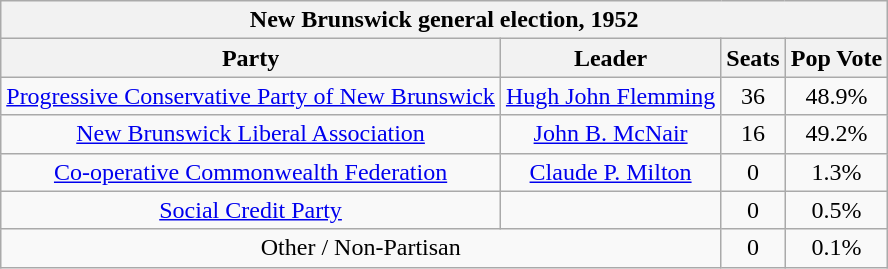<table class="wikitable" style="text-align:center">
<tr>
<th colspan=4>New Brunswick general election, 1952</th>
</tr>
<tr>
<th>Party</th>
<th>Leader</th>
<th>Seats</th>
<th>Pop Vote</th>
</tr>
<tr>
<td><a href='#'>Progressive Conservative Party of New Brunswick</a></td>
<td><a href='#'>Hugh John Flemming</a></td>
<td>36</td>
<td>48.9%</td>
</tr>
<tr>
<td><a href='#'>New Brunswick Liberal Association</a></td>
<td><a href='#'>John B. McNair</a></td>
<td>16</td>
<td>49.2%</td>
</tr>
<tr>
<td><a href='#'>Co-operative Commonwealth Federation</a></td>
<td><a href='#'>Claude P. Milton</a></td>
<td>0</td>
<td>1.3%</td>
</tr>
<tr>
<td><a href='#'>Social Credit Party</a></td>
<td></td>
<td>0</td>
<td>0.5%</td>
</tr>
<tr>
<td colspan=2>Other / Non-Partisan</td>
<td>0</td>
<td>0.1%</td>
</tr>
</table>
